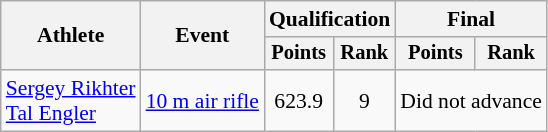<table class="wikitable" style="font-size:90%">
<tr>
<th rowspan="2">Athlete</th>
<th rowspan="2">Event</th>
<th colspan=2>Qualification</th>
<th colspan=2>Final</th>
</tr>
<tr style="font-size:95%">
<th>Points</th>
<th>Rank</th>
<th>Points</th>
<th>Rank</th>
</tr>
<tr align=center>
<td align=left><a href='#'>Sergey Rikhter</a><br><a href='#'>Tal Engler</a></td>
<td align=left><a href='#'>10 m air rifle</a></td>
<td>623.9</td>
<td>9</td>
<td colspan=2>Did not advance</td>
</tr>
</table>
